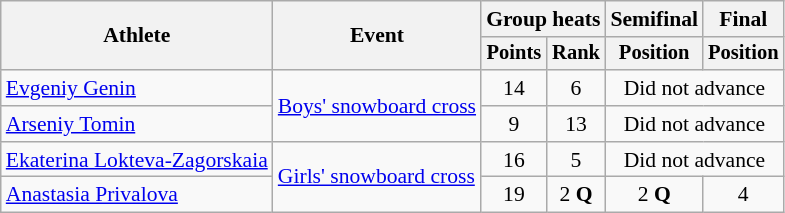<table class="wikitable" style="font-size:90%; text-align:center;">
<tr>
<th rowspan=2>Athlete</th>
<th rowspan=2>Event</th>
<th colspan=2>Group heats</th>
<th>Semifinal</th>
<th>Final</th>
</tr>
<tr style="font-size:95%">
<th>Points</th>
<th>Rank</th>
<th>Position</th>
<th>Position</th>
</tr>
<tr>
<td align=left><a href='#'>Evgeniy Genin</a></td>
<td rowspan=2 align=left><a href='#'>Boys' snowboard cross</a></td>
<td>14</td>
<td>6</td>
<td colspan=2>Did not advance</td>
</tr>
<tr>
<td align=left><a href='#'>Arseniy Tomin</a></td>
<td>9</td>
<td>13</td>
<td colspan=2>Did not advance</td>
</tr>
<tr>
<td align=left><a href='#'>Ekaterina Lokteva-Zagorskaia</a></td>
<td rowspan=2 align=left><a href='#'>Girls' snowboard cross</a></td>
<td>16</td>
<td>5</td>
<td colspan=2>Did not advance</td>
</tr>
<tr>
<td align=left><a href='#'>Anastasia Privalova</a></td>
<td>19</td>
<td>2 <strong>Q</strong></td>
<td>2 <strong>Q</strong></td>
<td>4</td>
</tr>
</table>
